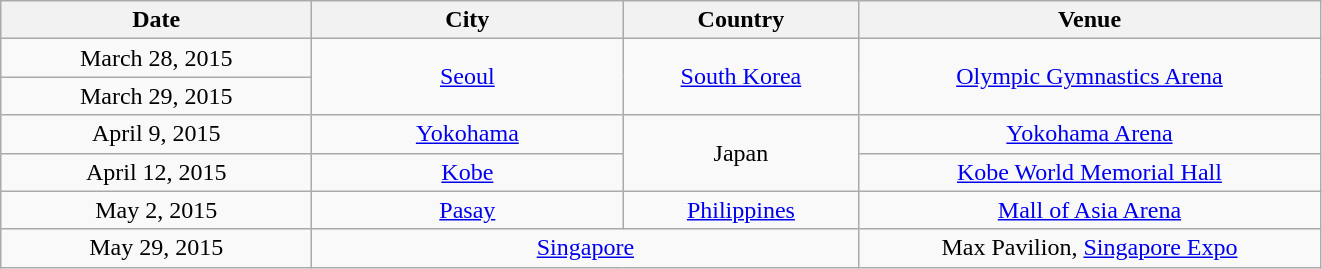<table class="wikitable" style="text-align:center;">
<tr>
<th width=200>Date</th>
<th width=200>City</th>
<th width=150>Country</th>
<th width=300>Venue</th>
</tr>
<tr>
<td>March 28, 2015</td>
<td rowspan=2><a href='#'>Seoul</a></td>
<td rowspan=2><a href='#'>South Korea</a></td>
<td rowspan=2><a href='#'>Olympic Gymnastics Arena</a></td>
</tr>
<tr>
<td>March 29, 2015</td>
</tr>
<tr>
<td>April 9, 2015</td>
<td><a href='#'>Yokohama</a></td>
<td rowspan=2>Japan</td>
<td><a href='#'>Yokohama Arena</a></td>
</tr>
<tr>
<td>April 12, 2015</td>
<td><a href='#'>Kobe</a></td>
<td><a href='#'>Kobe World Memorial Hall</a></td>
</tr>
<tr>
<td>May 2, 2015</td>
<td><a href='#'>Pasay</a></td>
<td><a href='#'>Philippines</a></td>
<td><a href='#'>Mall of Asia Arena</a></td>
</tr>
<tr>
<td>May 29, 2015</td>
<td colspan=2><a href='#'>Singapore</a></td>
<td>Max Pavilion, <a href='#'>Singapore Expo</a></td>
</tr>
</table>
